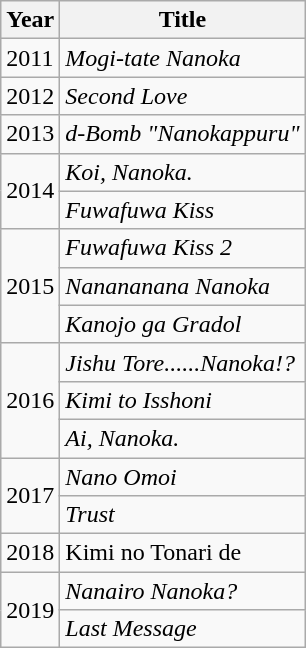<table class="wikitable">
<tr>
<th>Year</th>
<th>Title</th>
</tr>
<tr>
<td>2011</td>
<td><em>Mogi-tate Nanoka</em></td>
</tr>
<tr>
<td>2012</td>
<td><em>Second Love</em></td>
</tr>
<tr>
<td>2013</td>
<td><em>d-Bomb "Nanokappuru"</em></td>
</tr>
<tr>
<td rowspan="2">2014</td>
<td><em>Koi, Nanoka.</em></td>
</tr>
<tr>
<td><em>Fuwafuwa Kiss</em></td>
</tr>
<tr>
<td rowspan="3">2015</td>
<td><em>Fuwafuwa Kiss 2</em></td>
</tr>
<tr>
<td><em>Nanananana Nanoka</em></td>
</tr>
<tr>
<td><em>Kanojo ga Gradol</em></td>
</tr>
<tr>
<td rowspan="3">2016</td>
<td><em>Jishu Tore......Nanoka!?</em></td>
</tr>
<tr>
<td><em>Kimi to Isshoni</em></td>
</tr>
<tr>
<td><em>Ai, Nanoka.</em></td>
</tr>
<tr>
<td rowspan="2">2017</td>
<td><em>Nano Omoi</em></td>
</tr>
<tr>
<td><em>Trust</em></td>
</tr>
<tr>
<td>2018</td>
<td>Kimi no Tonari de</td>
</tr>
<tr>
<td rowspan="2">2019</td>
<td><em>Nanairo Nanoka?</em></td>
</tr>
<tr>
<td><em>Last Message</em></td>
</tr>
</table>
